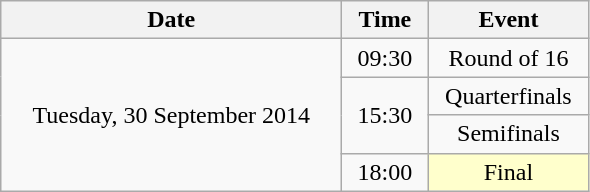<table class = "wikitable" style="text-align:center;">
<tr>
<th width=220>Date</th>
<th width=50>Time</th>
<th width=100>Event</th>
</tr>
<tr>
<td rowspan=4>Tuesday, 30 September 2014</td>
<td>09:30</td>
<td>Round of 16</td>
</tr>
<tr>
<td rowspan=2>15:30</td>
<td>Quarterfinals</td>
</tr>
<tr>
<td>Semifinals</td>
</tr>
<tr>
<td>18:00</td>
<td bgcolor=ffffcc>Final</td>
</tr>
</table>
